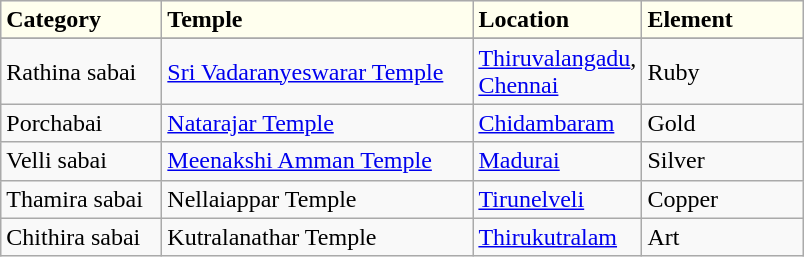<table class="wikitable sortable">
<tr style="background:#ffe;">
<td width="100pt"><strong>Category</strong></td>
<td width="200pt"><strong>Temple</strong></td>
<td width="100pt"><strong>Location</strong></td>
<td width="100pt"><strong>Element</strong></td>
</tr>
<tr align ="center">
</tr>
<tr style="background:#ffe;">
</tr>
<tr>
<td>Rathina sabai</td>
<td><a href='#'>Sri Vadaranyeswarar Temple</a></td>
<td><a href='#'>Thiruvalangadu</a>, <a href='#'>Chennai</a></td>
<td>Ruby</td>
</tr>
<tr>
<td>Porchabai</td>
<td><a href='#'>Natarajar Temple</a></td>
<td><a href='#'>Chidambaram</a></td>
<td>Gold</td>
</tr>
<tr>
<td>Velli sabai</td>
<td><a href='#'>Meenakshi Amman Temple</a></td>
<td><a href='#'>Madurai</a></td>
<td>Silver</td>
</tr>
<tr>
<td>Thamira sabai</td>
<td>Nellaiappar Temple</td>
<td><a href='#'>Tirunelveli</a></td>
<td>Copper</td>
</tr>
<tr>
<td>Chithira sabai</td>
<td>Kutralanathar Temple</td>
<td><a href='#'>Thirukutralam</a></td>
<td>Art</td>
</tr>
</table>
